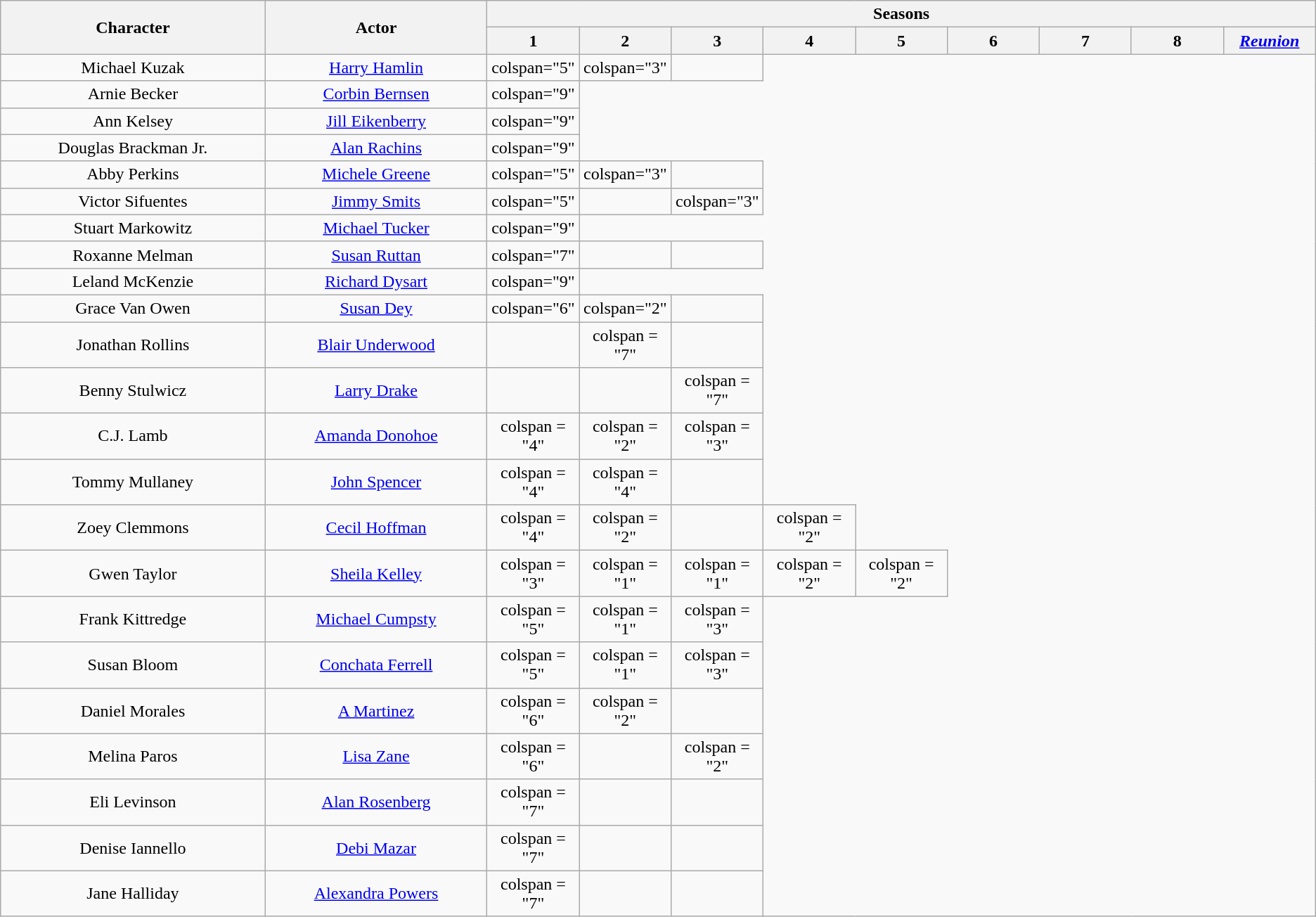<table class="wikitable sortable" style="text-align:center">
<tr>
<th rowspan="2">Character</th>
<th rowspan="2">Actor</th>
<th colspan="9">Seasons</th>
</tr>
<tr>
<th style="width:7%;">1</th>
<th style="width:7%;">2</th>
<th style="width:7%;">3</th>
<th style="width:7%;">4</th>
<th style="width:7%;">5</th>
<th style="width:7%;">6</th>
<th style="width:7%;">7</th>
<th style="width:7%;">8</th>
<th style="width:7%;"><em><a href='#'>Reunion</a></em></th>
</tr>
<tr>
<td>Michael Kuzak</td>
<td><a href='#'>Harry Hamlin</a></td>
<td>colspan="5" </td>
<td>colspan="3" </td>
<td></td>
</tr>
<tr>
<td>Arnie Becker</td>
<td><a href='#'>Corbin Bernsen</a></td>
<td>colspan="9" </td>
</tr>
<tr>
<td>Ann Kelsey</td>
<td><a href='#'>Jill Eikenberry</a></td>
<td>colspan="9" </td>
</tr>
<tr>
<td>Douglas Brackman Jr.</td>
<td><a href='#'>Alan Rachins</a></td>
<td>colspan="9" </td>
</tr>
<tr>
<td>Abby Perkins</td>
<td><a href='#'>Michele Greene</a></td>
<td>colspan="5" </td>
<td>colspan="3" </td>
<td></td>
</tr>
<tr>
<td>Victor Sifuentes</td>
<td><a href='#'>Jimmy Smits</a></td>
<td>colspan="5" </td>
<td></td>
<td>colspan="3" </td>
</tr>
<tr>
<td>Stuart Markowitz</td>
<td><a href='#'>Michael Tucker</a></td>
<td>colspan="9" </td>
</tr>
<tr>
<td>Roxanne Melman</td>
<td><a href='#'>Susan Ruttan</a></td>
<td>colspan="7" </td>
<td></td>
<td></td>
</tr>
<tr>
<td>Leland McKenzie</td>
<td><a href='#'>Richard Dysart</a></td>
<td>colspan="9" </td>
</tr>
<tr>
<td>Grace Van Owen</td>
<td><a href='#'>Susan Dey</a></td>
<td>colspan="6" </td>
<td>colspan="2" </td>
<td></td>
</tr>
<tr>
<td>Jonathan Rollins</td>
<td><a href='#'>Blair Underwood</a></td>
<td></td>
<td>colspan = "7" </td>
<td></td>
</tr>
<tr>
<td>Benny Stulwicz</td>
<td><a href='#'>Larry Drake</a></td>
<td></td>
<td></td>
<td>colspan = "7" </td>
</tr>
<tr>
<td>C.J. Lamb</td>
<td><a href='#'>Amanda Donohoe</a></td>
<td>colspan = "4" </td>
<td>colspan = "2" </td>
<td>colspan = "3" </td>
</tr>
<tr>
<td>Tommy Mullaney</td>
<td><a href='#'>John Spencer</a></td>
<td>colspan = "4" </td>
<td>colspan = "4" </td>
<td></td>
</tr>
<tr>
<td>Zoey Clemmons</td>
<td><a href='#'>Cecil Hoffman</a></td>
<td>colspan = "4" </td>
<td>colspan = "2" </td>
<td></td>
<td>colspan = "2" </td>
</tr>
<tr>
<td>Gwen Taylor</td>
<td><a href='#'>Sheila Kelley</a></td>
<td>colspan = "3" </td>
<td>colspan = "1" </td>
<td>colspan = "1" </td>
<td>colspan = "2" </td>
<td>colspan = "2" </td>
</tr>
<tr>
<td>Frank Kittredge</td>
<td><a href='#'>Michael Cumpsty</a></td>
<td>colspan = "5" </td>
<td>colspan = "1" </td>
<td>colspan = "3" </td>
</tr>
<tr>
<td>Susan Bloom</td>
<td><a href='#'>Conchata Ferrell</a></td>
<td>colspan = "5" </td>
<td>colspan = "1" </td>
<td>colspan = "3" </td>
</tr>
<tr>
<td>Daniel Morales</td>
<td><a href='#'>A Martinez</a></td>
<td>colspan = "6" </td>
<td>colspan = "2" </td>
<td></td>
</tr>
<tr>
<td>Melina Paros</td>
<td><a href='#'>Lisa Zane</a></td>
<td>colspan = "6" </td>
<td></td>
<td>colspan = "2" </td>
</tr>
<tr>
<td>Eli Levinson</td>
<td><a href='#'>Alan Rosenberg</a></td>
<td>colspan = "7" </td>
<td></td>
<td></td>
</tr>
<tr>
<td>Denise Iannello</td>
<td><a href='#'>Debi Mazar</a></td>
<td>colspan = "7" </td>
<td></td>
<td></td>
</tr>
<tr>
<td>Jane Halliday</td>
<td><a href='#'>Alexandra Powers</a></td>
<td>colspan = "7" </td>
<td></td>
<td></td>
</tr>
</table>
